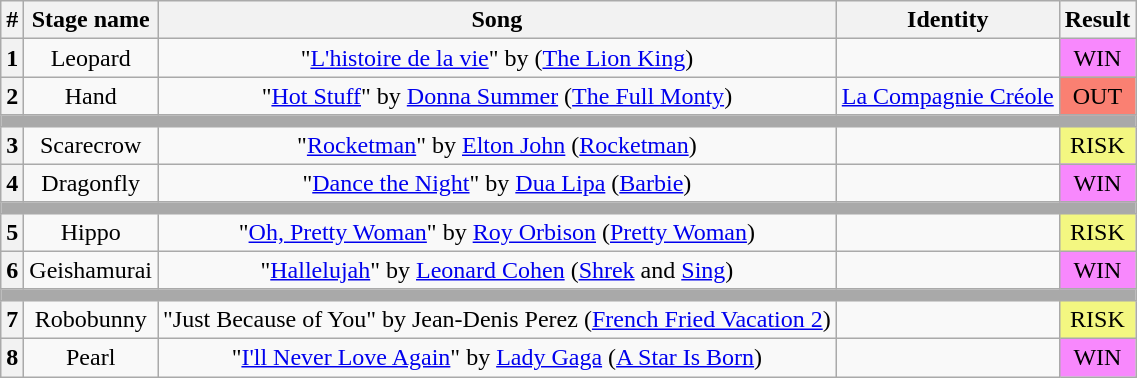<table class="wikitable plainrowheaders" style="text-align: center;">
<tr>
<th>#</th>
<th>Stage name</th>
<th>Song</th>
<th>Identity</th>
<th>Result</th>
</tr>
<tr>
<th>1</th>
<td>Leopard</td>
<td>"<a href='#'>L'histoire de la vie</a>" by  (<a href='#'>The Lion King</a>)</td>
<td></td>
<td bgcolor="#F888FD">WIN</td>
</tr>
<tr>
<th>2</th>
<td>Hand</td>
<td>"<a href='#'>Hot Stuff</a>" by <a href='#'>Donna Summer</a> (<a href='#'>The Full Monty</a>)</td>
<td><a href='#'>La Compagnie Créole</a></td>
<td bgcolor=salmon>OUT</td>
</tr>
<tr>
<td colspan="5" style="background:darkgray"></td>
</tr>
<tr>
<th>3</th>
<td>Scarecrow</td>
<td>"<a href='#'>Rocketman</a>" by <a href='#'>Elton John</a> (<a href='#'>Rocketman</a>)</td>
<td></td>
<td bgcolor="#F3F781">RISK</td>
</tr>
<tr>
<th>4</th>
<td>Dragonfly</td>
<td>"<a href='#'>Dance the Night</a>" by <a href='#'>Dua Lipa</a> (<a href='#'>Barbie</a>)</td>
<td></td>
<td bgcolor="#F888FD">WIN</td>
</tr>
<tr>
<td colspan="5" style="background:darkgray"></td>
</tr>
<tr>
<th>5</th>
<td>Hippo</td>
<td>"<a href='#'>Oh, Pretty Woman</a>" by <a href='#'>Roy Orbison</a> (<a href='#'>Pretty Woman</a>)</td>
<td></td>
<td bgcolor="#F3F781">RISK</td>
</tr>
<tr>
<th>6</th>
<td>Geishamurai</td>
<td>"<a href='#'>Hallelujah</a>" by <a href='#'>Leonard Cohen</a> (<a href='#'>Shrek</a> and <a href='#'>Sing</a>)</td>
<td></td>
<td bgcolor="#F888FD">WIN</td>
</tr>
<tr>
<td colspan="5" style="background:darkgray"></td>
</tr>
<tr>
<th>7</th>
<td>Robobunny</td>
<td>"Just Because of You" by Jean-Denis Perez (<a href='#'>French Fried Vacation 2</a>)</td>
<td></td>
<td bgcolor="#F3F781">RISK</td>
</tr>
<tr>
<th>8</th>
<td>Pearl</td>
<td>"<a href='#'>I'll Never Love Again</a>" by <a href='#'>Lady Gaga</a> (<a href='#'>A Star Is Born</a>)</td>
<td></td>
<td bgcolor="#F888FD">WIN</td>
</tr>
</table>
